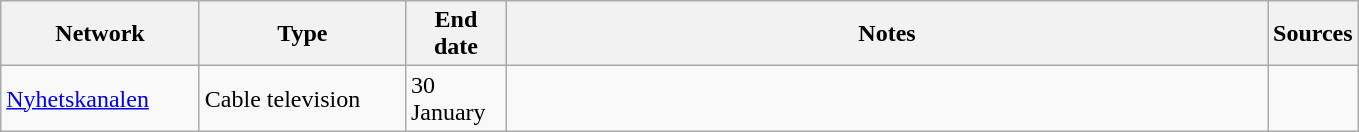<table class="wikitable">
<tr>
<th style="text-align:center; width:125px">Network</th>
<th style="text-align:center; width:130px">Type</th>
<th style="text-align:center; width:60px">End date</th>
<th style="text-align:center; width:500px">Notes</th>
<th style="text-align:center; width:30px">Sources</th>
</tr>
<tr>
<td><a href='#'>Nyhetskanalen</a></td>
<td>Cable television</td>
<td>30 January</td>
<td></td>
<td></td>
</tr>
</table>
